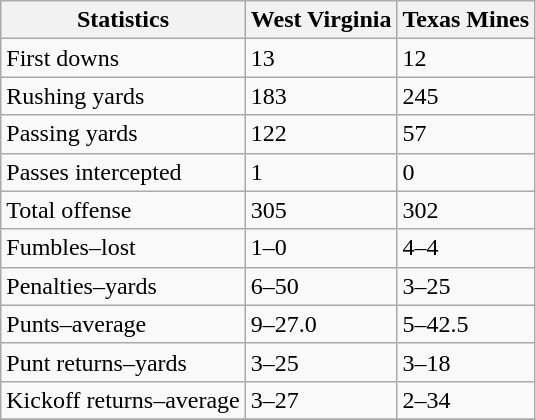<table class="wikitable">
<tr>
<th>Statistics</th>
<th>West Virginia</th>
<th>Texas Mines</th>
</tr>
<tr>
<td>First downs</td>
<td>13</td>
<td>12</td>
</tr>
<tr>
<td>Rushing yards</td>
<td>183</td>
<td>245</td>
</tr>
<tr>
<td>Passing yards</td>
<td>122</td>
<td>57</td>
</tr>
<tr>
<td>Passes intercepted</td>
<td>1</td>
<td>0</td>
</tr>
<tr>
<td>Total offense</td>
<td>305</td>
<td>302</td>
</tr>
<tr>
<td>Fumbles–lost</td>
<td>1–0</td>
<td>4–4</td>
</tr>
<tr>
<td>Penalties–yards</td>
<td>6–50</td>
<td>3–25</td>
</tr>
<tr>
<td>Punts–average</td>
<td>9–27.0</td>
<td>5–42.5</td>
</tr>
<tr>
<td>Punt returns–yards</td>
<td>3–25</td>
<td>3–18</td>
</tr>
<tr>
<td>Kickoff returns–average</td>
<td>3–27</td>
<td>2–34</td>
</tr>
<tr>
</tr>
</table>
